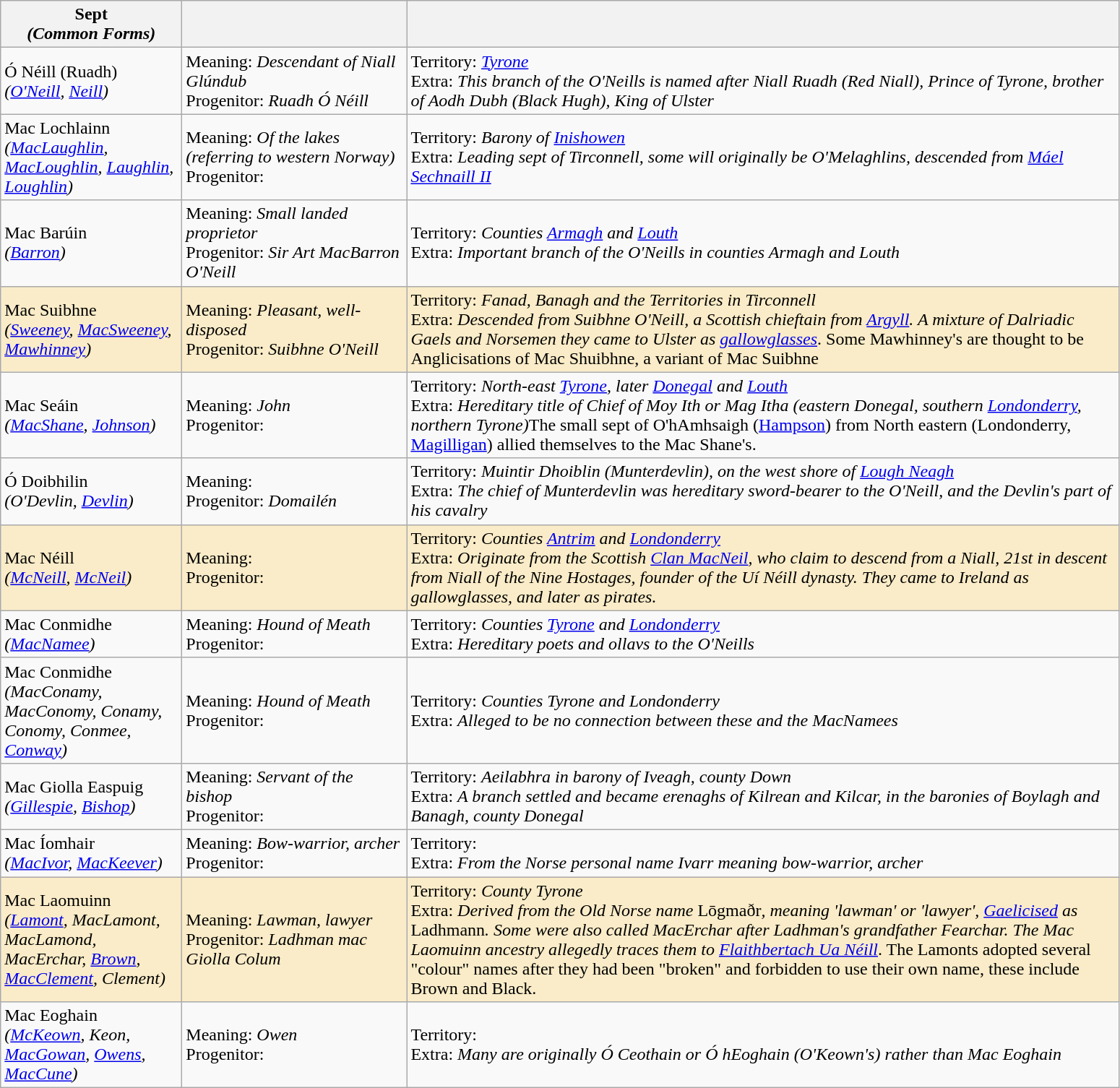<table class="wikitable">
<tr>
<th width="160"><strong>Sept</strong><br><strong><em>(Common Forms)</em></strong></th>
<th width="200"></th>
<th width="650"></th>
</tr>
<tr>
<td>Ó Néill (Ruadh)<br><em>(<a href='#'>O'Neill</a>, <a href='#'>Neill</a>)</em></td>
<td>Meaning: <em>Descendant of Niall Glúndub</em><br>Progenitor: <em>Ruadh Ó Néill</em></td>
<td>Territory: <em><a href='#'>Tyrone</a></em><br>Extra: <em>This branch of the O'Neills is named after Niall Ruadh (Red Niall), Prince of Tyrone, brother of Aodh Dubh (Black Hugh), King of Ulster</em></td>
</tr>
<tr>
<td>Mac Lochlainn<br><em>(<a href='#'>MacLaughlin</a>, <a href='#'>MacLoughlin</a>, <a href='#'>Laughlin</a>, <a href='#'>Loughlin</a>)</em></td>
<td>Meaning: <em>Of the lakes (referring to western Norway)</em><br>Progenitor:</td>
<td>Territory: <em>Barony of <a href='#'>Inishowen</a></em><br>Extra: <em>Leading sept of Tirconnell, some will originally be O'Melaghlins, descended from <a href='#'>Máel Sechnaill II</a></em></td>
</tr>
<tr>
<td>Mac Barúin<br><em>(<a href='#'>Barron</a>)</em></td>
<td>Meaning: <em>Small landed proprietor</em><br>Progenitor: <em>Sir Art MacBarron O'Neill</em></td>
<td>Territory: <em>Counties <a href='#'>Armagh</a> and <a href='#'>Louth</a></em><br>Extra: <em>Important branch of the O'Neills in counties Armagh and Louth</em></td>
</tr>
<tr bgcolor="#faecc8">
<td>Mac Suibhne<br><em>(<a href='#'>Sweeney</a>, <a href='#'>MacSweeney</a>, <a href='#'>Mawhinney</a>)</em></td>
<td>Meaning: <em>Pleasant, well-disposed</em><br>Progenitor: <em>Suibhne O'Neill</em></td>
<td>Territory: <em>Fanad, Banagh and the Territories in Tirconnell</em><br>Extra: <em>Descended from Suibhne O'Neill, a Scottish chieftain from <a href='#'>Argyll</a>. A mixture of Dalriadic Gaels and Norsemen they came to Ulster as <a href='#'>gallowglasses</a></em>. Some Mawhinney's are thought to be Anglicisations of Mac Shuibhne, a variant of Mac Suibhne</td>
</tr>
<tr>
<td>Mac Seáin<br><em>(<a href='#'>MacShane</a>, <a href='#'>Johnson</a>)</em></td>
<td>Meaning: <em>John</em><br>Progenitor:</td>
<td>Territory: <em>North-east <a href='#'>Tyrone</a>, later <a href='#'>Donegal</a> and <a href='#'>Louth</a></em><br>Extra: <em>Hereditary title of Chief of Moy Ith or Mag Itha (eastern Donegal, southern <a href='#'>Londonderry</a>, northern Tyrone)</em>The small sept of O'hAmhsaigh (<a href='#'>Hampson</a>) from North eastern (Londonderry, <a href='#'>Magilligan</a>) allied themselves to the Mac Shane's.</td>
</tr>
<tr>
<td>Ó Doibhilin<br><em>(O'Devlin, <a href='#'>Devlin</a>)</em></td>
<td>Meaning:<br>Progenitor: <em>Domailén</em></td>
<td>Territory: <em>Muintir Dhoiblin (Munterdevlin), on the west shore of <a href='#'>Lough Neagh</a></em><br>Extra: <em>The chief of Munterdevlin was hereditary sword-bearer to the O'Neill, and the Devlin's part of his cavalry</em></td>
</tr>
<tr bgcolor="#faecc8">
<td>Mac Néill<br><em>(<a href='#'>McNeill</a>, <a href='#'>McNeil</a>)</em></td>
<td>Meaning:<br>Progenitor:</td>
<td>Territory: <em>Counties <a href='#'>Antrim</a> and <a href='#'>Londonderry</a></em><br>Extra: <em>Originate from the Scottish <a href='#'>Clan MacNeil</a>, who claim to descend from a Niall, 21st in descent from Niall of the Nine Hostages, founder of the Uí Néill dynasty. They came to Ireland as gallowglasses, and later as pirates.</em></td>
</tr>
<tr>
<td>Mac Conmidhe<br><em>(<a href='#'>MacNamee</a>)</em></td>
<td>Meaning: <em>Hound of Meath</em><br>Progenitor:</td>
<td>Territory: <em>Counties <a href='#'>Tyrone</a> and <a href='#'>Londonderry</a></em><br>Extra: <em>Hereditary poets and ollavs to the O'Neills</em></td>
</tr>
<tr>
<td>Mac Conmidhe<br><em>(MacConamy, MacConomy, Conamy, Conomy, Conmee, <a href='#'>Conway</a>)</em></td>
<td>Meaning: <em>Hound of Meath</em><br>Progenitor:</td>
<td>Territory: <em>Counties Tyrone and Londonderry</em><br>Extra: <em>Alleged to be no connection between these and the MacNamees</em></td>
</tr>
<tr>
<td>Mac Giolla Easpuig<br><em>(<a href='#'>Gillespie</a>, <a href='#'>Bishop</a>)</em></td>
<td>Meaning: <em>Servant of the bishop</em><br>Progenitor:</td>
<td>Territory: <em>Aeilabhra in barony of Iveagh, county Down</em><br>Extra: <em>A branch settled and became erenaghs of Kilrean and Kilcar, in the baronies of Boylagh and Banagh, county Donegal</em></td>
</tr>
<tr>
<td>Mac Íomhair<br><em>(<a href='#'>MacIvor</a>, <a href='#'>MacKeever</a>)</em></td>
<td>Meaning: <em>Bow-warrior, archer</em><br>Progenitor:</td>
<td>Territory:<br>Extra: <em>From the Norse personal name Ivarr meaning bow-warrior, archer</em></td>
</tr>
<tr bgcolor="#faecc8">
<td>Mac Laomuinn<br><em>(<a href='#'>Lamont</a>, MacLamont, MacLamond, MacErchar, <a href='#'>Brown</a>, <a href='#'>MacClement</a>, Clement)</em></td>
<td>Meaning: <em>Lawman, lawyer</em><br>Progenitor: <em>Ladhman mac Giolla Colum</em></td>
<td>Territory: <em>County Tyrone</em><br>Extra: <em>Derived from the Old Norse name </em>Lōgmaðr<em>, meaning 'lawman' or 'lawyer', <a href='#'>Gaelicised</a> as </em>Ladhmann<em>. Some were also called MacErchar after Ladhman's grandfather Fearchar. The Mac Laomuinn ancestry allegedly traces them to <a href='#'>Flaithbertach Ua Néill</a></em>. The Lamonts adopted several "colour" names after they had been "broken" and forbidden to use their own name, these include Brown and Black.</td>
</tr>
<tr>
<td>Mac Eoghain<br><em>(<a href='#'>McKeown</a>, Keon, <a href='#'>MacGowan</a>, <a href='#'>Owens</a>, <a href='#'>MacCune</a>)</em></td>
<td>Meaning: <em>Owen</em><br>Progenitor:</td>
<td>Territory:<br>Extra: <em>Many are originally Ó Ceothain or Ó hEoghain (O'Keown's) rather than Mac Eoghain</em></td>
</tr>
</table>
